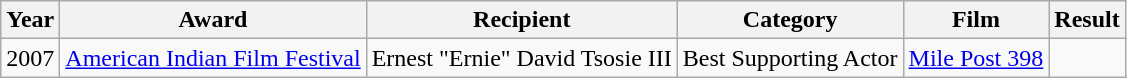<table class="wikitable">
<tr>
<th>Year</th>
<th>Award</th>
<th>Recipient</th>
<th>Category</th>
<th>Film</th>
<th>Result</th>
</tr>
<tr>
<td rowspan="1">2007</td>
<td><a href='#'>American Indian Film Festival</a></td>
<td>Ernest "Ernie" David Tsosie III</td>
<td>Best Supporting Actor</td>
<td><a href='#'>Mile Post 398</a></td>
<td></td>
</tr>
</table>
